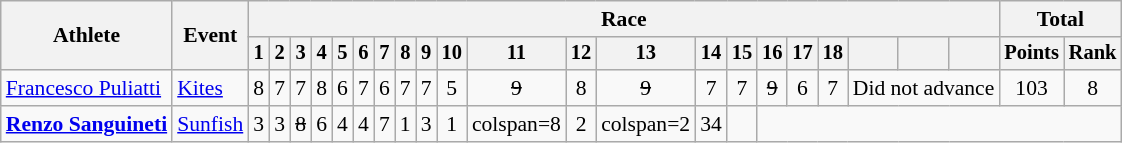<table class=wikitable style=font-size:90%;text-align:center>
<tr>
<th rowspan=2>Athlete</th>
<th rowspan=2>Event</th>
<th colspan=21>Race</th>
<th colspan=2>Total</th>
</tr>
<tr style=font-size:95%>
<th>1</th>
<th>2</th>
<th>3</th>
<th>4</th>
<th>5</th>
<th>6</th>
<th>7</th>
<th>8</th>
<th>9</th>
<th>10</th>
<th>11</th>
<th>12</th>
<th>13</th>
<th>14</th>
<th>15</th>
<th>16</th>
<th>17</th>
<th>18</th>
<th></th>
<th></th>
<th></th>
<th>Points</th>
<th>Rank</th>
</tr>
<tr>
<td align=left><a href='#'>Francesco Puliatti</a></td>
<td align=left><a href='#'>Kites</a></td>
<td>8</td>
<td>7</td>
<td>7</td>
<td>8</td>
<td>6</td>
<td>7</td>
<td>6</td>
<td>7</td>
<td>7</td>
<td>5</td>
<td><s>9</s></td>
<td>8</td>
<td><s>9</s></td>
<td>7</td>
<td>7</td>
<td><s>9</s></td>
<td>6</td>
<td>7</td>
<td colspan=3>Did not advance</td>
<td>103</td>
<td>8</td>
</tr>
<tr>
<td align=left><strong><a href='#'>Renzo Sanguineti</a></strong></td>
<td align=left><a href='#'>Sunfish</a></td>
<td>3</td>
<td>3</td>
<td><s>8</s></td>
<td>6</td>
<td>4</td>
<td>4</td>
<td>7</td>
<td>1</td>
<td>3</td>
<td>1</td>
<td>colspan=8 </td>
<td>2</td>
<td>colspan=2 </td>
<td>34</td>
<td></td>
</tr>
</table>
